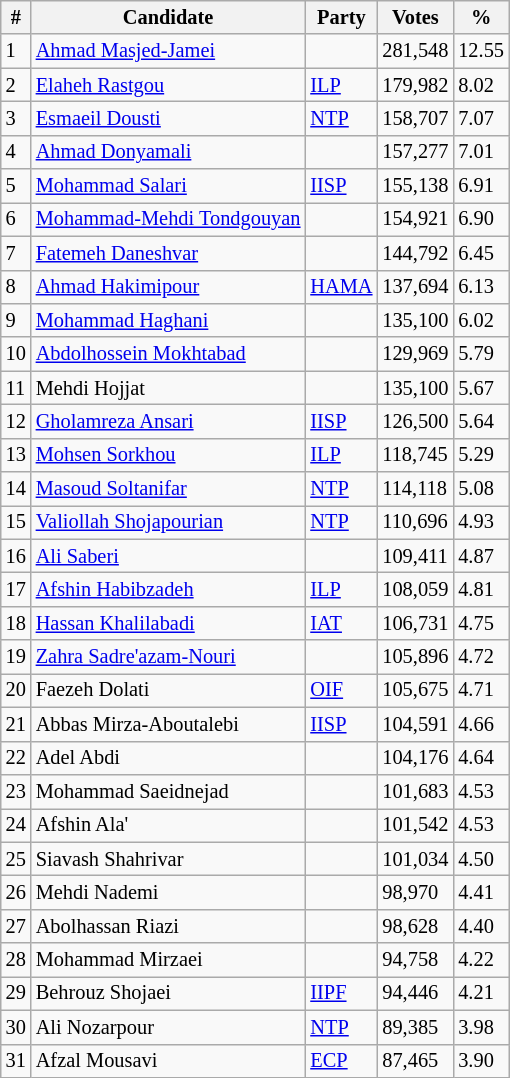<table class="wikitable" style="font-size: 85%;">
<tr>
<th>#</th>
<th>Candidate</th>
<th>Party</th>
<th>Votes</th>
<th>%</th>
</tr>
<tr>
<td>1</td>
<td><a href='#'>Ahmad Masjed-Jamei</a></td>
<td></td>
<td>281,548</td>
<td>12.55</td>
</tr>
<tr>
<td>2</td>
<td><a href='#'>Elaheh Rastgou</a></td>
<td><a href='#'>ILP</a></td>
<td>179,982</td>
<td>8.02</td>
</tr>
<tr>
<td>3</td>
<td><a href='#'>Esmaeil Dousti</a></td>
<td><a href='#'>NTP</a></td>
<td>158,707</td>
<td>7.07</td>
</tr>
<tr>
<td>4</td>
<td><a href='#'>Ahmad Donyamali</a></td>
<td></td>
<td>157,277</td>
<td>7.01</td>
</tr>
<tr>
<td>5</td>
<td><a href='#'>Mohammad Salari</a></td>
<td><a href='#'>IISP</a></td>
<td>155,138</td>
<td>6.91</td>
</tr>
<tr>
<td>6</td>
<td><a href='#'>Mohammad-Mehdi Tondgouyan</a></td>
<td></td>
<td>154,921</td>
<td>6.90</td>
</tr>
<tr>
<td>7</td>
<td><a href='#'>Fatemeh Daneshvar</a></td>
<td></td>
<td>144,792</td>
<td>6.45</td>
</tr>
<tr>
<td>8</td>
<td><a href='#'>Ahmad Hakimipour</a></td>
<td><a href='#'>HAMA</a></td>
<td>137,694</td>
<td>6.13</td>
</tr>
<tr>
<td>9</td>
<td><a href='#'>Mohammad Haghani</a></td>
<td></td>
<td>135,100</td>
<td>6.02</td>
</tr>
<tr>
<td>10</td>
<td><a href='#'>Abdolhossein Mokhtabad</a></td>
<td></td>
<td>129,969</td>
<td>5.79</td>
</tr>
<tr>
<td>11</td>
<td>Mehdi Hojjat</td>
<td></td>
<td>135,100</td>
<td>5.67</td>
</tr>
<tr>
<td>12</td>
<td><a href='#'>Gholamreza Ansari</a></td>
<td><a href='#'>IISP</a></td>
<td>126,500</td>
<td>5.64</td>
</tr>
<tr>
<td>13</td>
<td><a href='#'>Mohsen Sorkhou</a></td>
<td><a href='#'>ILP</a></td>
<td>118,745</td>
<td>5.29</td>
</tr>
<tr>
<td>14</td>
<td><a href='#'>Masoud Soltanifar</a></td>
<td><a href='#'>NTP</a></td>
<td>114,118</td>
<td>5.08</td>
</tr>
<tr>
<td>15</td>
<td><a href='#'>Valiollah Shojapourian</a></td>
<td><a href='#'>NTP</a></td>
<td>110,696</td>
<td>4.93</td>
</tr>
<tr>
<td>16</td>
<td><a href='#'>Ali Saberi</a></td>
<td></td>
<td>109,411</td>
<td>4.87</td>
</tr>
<tr>
<td>17</td>
<td><a href='#'>Afshin Habibzadeh</a></td>
<td><a href='#'>ILP</a></td>
<td>108,059</td>
<td>4.81</td>
</tr>
<tr>
<td>18</td>
<td><a href='#'>Hassan Khalilabadi</a></td>
<td><a href='#'>IAT</a></td>
<td>106,731</td>
<td>4.75</td>
</tr>
<tr>
<td>19</td>
<td><a href='#'>Zahra Sadre'azam-Nouri</a></td>
<td></td>
<td>105,896</td>
<td>4.72</td>
</tr>
<tr>
<td>20</td>
<td>Faezeh Dolati</td>
<td><a href='#'>OIF</a></td>
<td>105,675</td>
<td>4.71</td>
</tr>
<tr>
<td>21</td>
<td>Abbas Mirza-Aboutalebi</td>
<td><a href='#'>IISP</a></td>
<td>104,591</td>
<td>4.66</td>
</tr>
<tr>
<td>22</td>
<td>Adel Abdi</td>
<td></td>
<td>104,176</td>
<td>4.64</td>
</tr>
<tr>
<td>23</td>
<td>Mohammad Saeidnejad</td>
<td></td>
<td>101,683</td>
<td>4.53</td>
</tr>
<tr>
<td>24</td>
<td>Afshin Ala'</td>
<td></td>
<td>101,542</td>
<td>4.53</td>
</tr>
<tr>
<td>25</td>
<td>Siavash Shahrivar</td>
<td></td>
<td>101,034</td>
<td>4.50</td>
</tr>
<tr>
<td>26</td>
<td>Mehdi Nademi</td>
<td></td>
<td>98,970</td>
<td>4.41</td>
</tr>
<tr>
<td>27</td>
<td>Abolhassan Riazi</td>
<td></td>
<td>98,628</td>
<td>4.40</td>
</tr>
<tr>
<td>28</td>
<td>Mohammad Mirzaei</td>
<td></td>
<td>94,758</td>
<td>4.22</td>
</tr>
<tr>
<td>29</td>
<td>Behrouz Shojaei</td>
<td><a href='#'>IIPF</a></td>
<td>94,446</td>
<td>4.21</td>
</tr>
<tr>
<td>30</td>
<td>Ali Nozarpour</td>
<td><a href='#'>NTP</a></td>
<td>89,385</td>
<td>3.98</td>
</tr>
<tr>
<td>31</td>
<td>Afzal Mousavi</td>
<td><a href='#'>ECP</a></td>
<td>87,465</td>
<td>3.90</td>
</tr>
</table>
